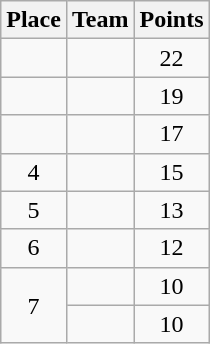<table class="wikitable" style="text-align:center; padding-bottom:0;">
<tr>
<th>Place</th>
<th style="text-align:left;">Team</th>
<th>Points</th>
</tr>
<tr>
<td></td>
<td align=left></td>
<td>22</td>
</tr>
<tr>
<td></td>
<td align=left></td>
<td>19</td>
</tr>
<tr>
<td></td>
<td align=left></td>
<td>17</td>
</tr>
<tr>
<td>4</td>
<td align=left></td>
<td>15</td>
</tr>
<tr>
<td>5</td>
<td align=left></td>
<td>13</td>
</tr>
<tr>
<td>6</td>
<td align=left></td>
<td>12</td>
</tr>
<tr>
<td rowspan=2>7</td>
<td align=left></td>
<td>10</td>
</tr>
<tr>
<td align=left></td>
<td>10</td>
</tr>
</table>
